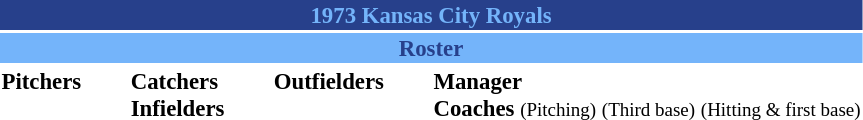<table class="toccolours" style="font-size: 95%;">
<tr>
<th colspan="10" style="background-color: #27408B; color: #74B4FA; text-align: center;">1973 Kansas City Royals</th>
</tr>
<tr>
<td colspan="10" style="background-color: #74B4FA; color: #27408B; text-align: center;"><strong>Roster</strong></td>
</tr>
<tr>
<td valign="top"><strong>Pitchers</strong><br>














</td>
<td width="25px"></td>
<td valign="top"><strong>Catchers</strong><br>



<strong>Infielders</strong>









</td>
<td width="25px"></td>
<td valign="top"><strong>Outfielders</strong><br>







</td>
<td width="25px"></td>
<td valign="top"><strong>Manager</strong><br>
<strong>Coaches</strong>
 <small>(Pitching)</small>
 <small>(Third base)</small>
 <small>(Hitting & first base)</small></td>
</tr>
<tr>
</tr>
</table>
